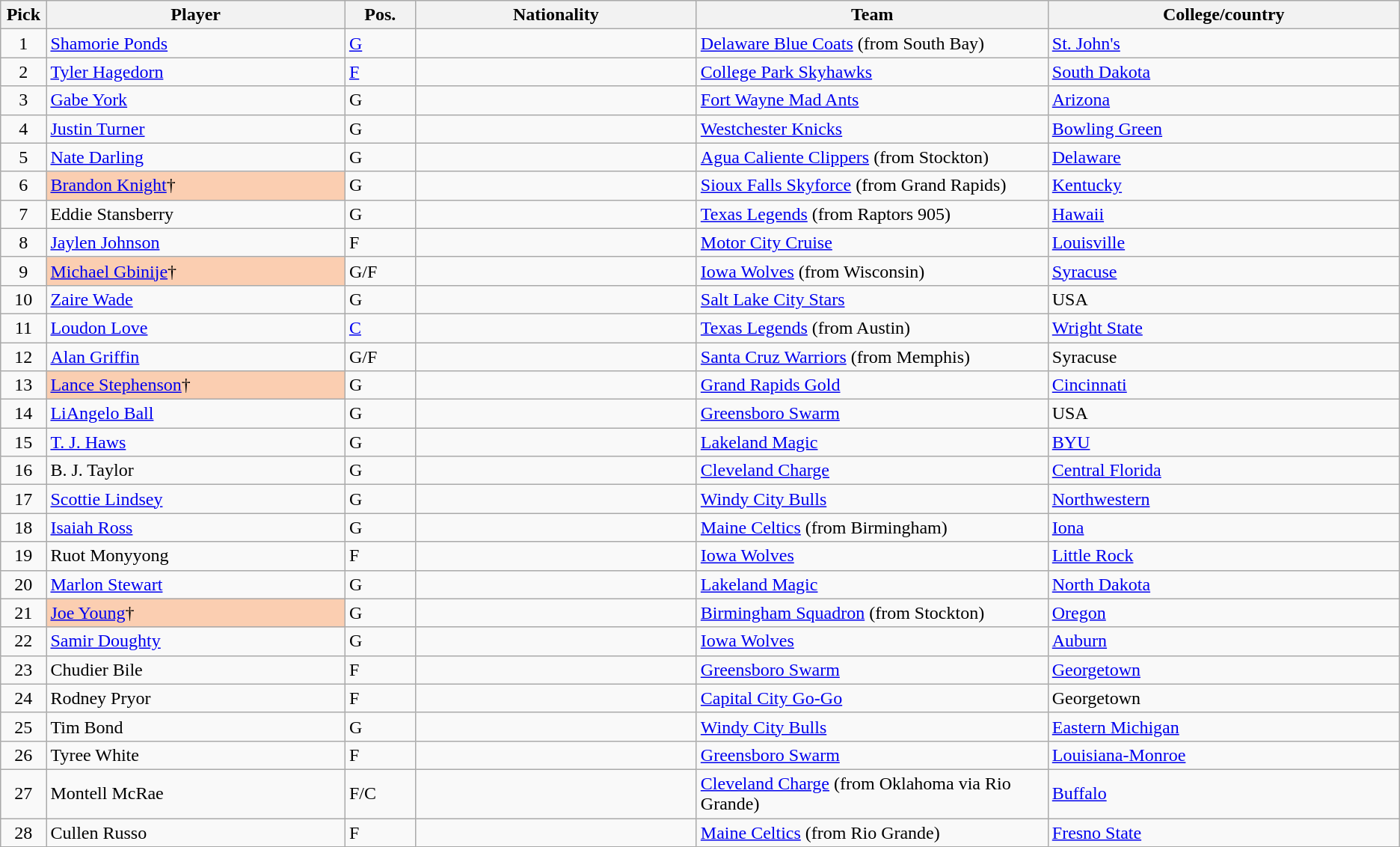<table class="wikitable sortable">
<tr>
<th width="1%">Pick</th>
<th width="17%">Player</th>
<th width="4%">Pos.</th>
<th width="16%">Nationality</th>
<th class="unsortable" width="20%">Team</th>
<th width="20%">College/country</th>
</tr>
<tr>
<td align="center">1</td>
<td><a href='#'>Shamorie Ponds</a></td>
<td><a href='#'>G</a></td>
<td></td>
<td><a href='#'>Delaware Blue Coats</a> (from South Bay)</td>
<td><a href='#'>St. John's</a></td>
</tr>
<tr>
<td align="center">2</td>
<td><a href='#'>Tyler Hagedorn</a></td>
<td><a href='#'>F</a></td>
<td></td>
<td><a href='#'>College Park Skyhawks</a></td>
<td><a href='#'>South Dakota</a></td>
</tr>
<tr>
<td align="center">3</td>
<td><a href='#'>Gabe York</a></td>
<td>G</td>
<td></td>
<td><a href='#'>Fort Wayne Mad Ants</a></td>
<td><a href='#'>Arizona</a></td>
</tr>
<tr>
<td align="center">4</td>
<td><a href='#'>Justin Turner</a></td>
<td>G</td>
<td></td>
<td><a href='#'>Westchester Knicks</a></td>
<td><a href='#'>Bowling Green</a></td>
</tr>
<tr>
<td align="center">5</td>
<td><a href='#'>Nate Darling</a></td>
<td>G</td>
<td></td>
<td><a href='#'>Agua Caliente Clippers</a> (from Stockton)</td>
<td><a href='#'>Delaware</a></td>
</tr>
<tr>
<td align="center">6</td>
<td bgcolor=#FBCEB1><a href='#'>Brandon Knight</a>†</td>
<td>G</td>
<td></td>
<td><a href='#'>Sioux Falls Skyforce</a> (from Grand Rapids)</td>
<td><a href='#'>Kentucky</a></td>
</tr>
<tr>
<td align="center">7</td>
<td>Eddie Stansberry</td>
<td>G</td>
<td></td>
<td><a href='#'>Texas Legends</a> (from Raptors 905)</td>
<td><a href='#'>Hawaii</a></td>
</tr>
<tr>
<td align="center">8</td>
<td><a href='#'>Jaylen Johnson</a></td>
<td>F</td>
<td></td>
<td><a href='#'>Motor City Cruise</a></td>
<td><a href='#'>Louisville</a></td>
</tr>
<tr>
<td align="center">9</td>
<td bgcolor=#FBCEB1><a href='#'>Michael Gbinije</a>†</td>
<td>G/F</td>
<td></td>
<td><a href='#'>Iowa Wolves</a> (from Wisconsin)</td>
<td><a href='#'>Syracuse</a></td>
</tr>
<tr>
<td align="center">10</td>
<td><a href='#'>Zaire Wade</a></td>
<td>G</td>
<td></td>
<td><a href='#'>Salt Lake City Stars</a></td>
<td>USA</td>
</tr>
<tr>
<td align="center">11</td>
<td><a href='#'>Loudon Love</a></td>
<td><a href='#'>C</a></td>
<td></td>
<td><a href='#'>Texas Legends</a> (from Austin)</td>
<td><a href='#'>Wright State</a></td>
</tr>
<tr>
<td align="center">12</td>
<td><a href='#'>Alan Griffin</a></td>
<td>G/F</td>
<td></td>
<td><a href='#'>Santa Cruz Warriors</a> (from Memphis)</td>
<td>Syracuse</td>
</tr>
<tr>
<td align="center">13</td>
<td bgcolor=#FBCEB1><a href='#'>Lance Stephenson</a>†</td>
<td>G</td>
<td></td>
<td><a href='#'>Grand Rapids Gold</a></td>
<td><a href='#'>Cincinnati</a></td>
</tr>
<tr>
<td align="center">14</td>
<td><a href='#'>LiAngelo Ball</a></td>
<td>G</td>
<td></td>
<td><a href='#'>Greensboro Swarm</a></td>
<td>USA</td>
</tr>
<tr>
<td align="center">15</td>
<td><a href='#'>T. J. Haws</a></td>
<td>G</td>
<td></td>
<td><a href='#'>Lakeland Magic</a></td>
<td><a href='#'>BYU</a></td>
</tr>
<tr>
<td align="center">16</td>
<td>B. J. Taylor</td>
<td>G</td>
<td></td>
<td><a href='#'>Cleveland Charge</a></td>
<td><a href='#'>Central Florida</a></td>
</tr>
<tr>
<td align="center">17</td>
<td><a href='#'>Scottie Lindsey</a></td>
<td>G</td>
<td></td>
<td><a href='#'>Windy City Bulls</a></td>
<td><a href='#'>Northwestern</a></td>
</tr>
<tr>
<td align="center">18</td>
<td><a href='#'>Isaiah Ross</a></td>
<td>G</td>
<td></td>
<td><a href='#'>Maine Celtics</a> (from Birmingham)</td>
<td><a href='#'>Iona</a></td>
</tr>
<tr>
<td align="center">19</td>
<td>Ruot Monyyong</td>
<td>F</td>
<td></td>
<td><a href='#'>Iowa Wolves</a></td>
<td><a href='#'>Little Rock</a></td>
</tr>
<tr>
<td align="center">20</td>
<td><a href='#'>Marlon Stewart</a></td>
<td>G</td>
<td></td>
<td><a href='#'>Lakeland Magic</a></td>
<td><a href='#'>North Dakota</a></td>
</tr>
<tr>
<td align="center">21</td>
<td bgcolor=#FBCEB1><a href='#'>Joe Young</a>†</td>
<td>G</td>
<td></td>
<td><a href='#'>Birmingham Squadron</a> (from Stockton)</td>
<td><a href='#'>Oregon</a></td>
</tr>
<tr>
<td align="center">22</td>
<td><a href='#'>Samir Doughty</a></td>
<td>G</td>
<td></td>
<td><a href='#'>Iowa Wolves</a></td>
<td><a href='#'>Auburn</a></td>
</tr>
<tr>
<td align="center">23</td>
<td>Chudier Bile</td>
<td>F</td>
<td></td>
<td><a href='#'>Greensboro Swarm</a></td>
<td><a href='#'>Georgetown</a></td>
</tr>
<tr>
<td align="center">24</td>
<td>Rodney Pryor</td>
<td>F</td>
<td></td>
<td><a href='#'>Capital City Go-Go</a></td>
<td>Georgetown</td>
</tr>
<tr>
<td align="center">25</td>
<td>Tim Bond</td>
<td>G</td>
<td></td>
<td><a href='#'>Windy City Bulls</a></td>
<td><a href='#'>Eastern Michigan</a></td>
</tr>
<tr>
<td align="center">26</td>
<td>Tyree White</td>
<td>F</td>
<td></td>
<td><a href='#'>Greensboro Swarm</a></td>
<td><a href='#'>Louisiana-Monroe</a></td>
</tr>
<tr>
<td align="center">27</td>
<td>Montell McRae</td>
<td>F/C</td>
<td></td>
<td><a href='#'>Cleveland Charge</a> (from Oklahoma via Rio Grande)</td>
<td><a href='#'>Buffalo</a></td>
</tr>
<tr>
<td align="center">28</td>
<td>Cullen Russo</td>
<td>F</td>
<td></td>
<td><a href='#'>Maine Celtics</a> (from Rio Grande)</td>
<td><a href='#'>Fresno State</a></td>
</tr>
</table>
